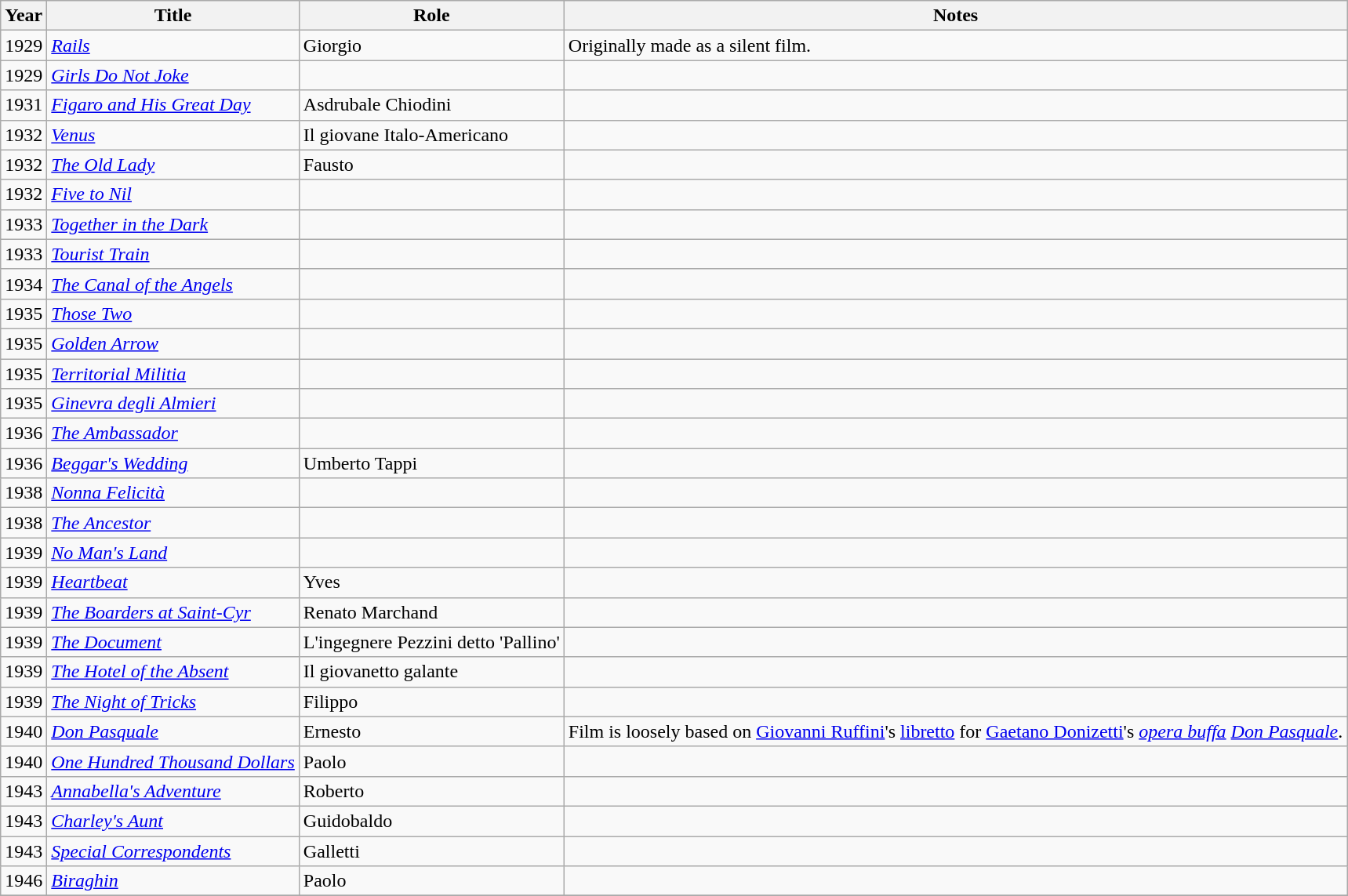<table class="wikitable sortable">
<tr>
<th>Year</th>
<th>Title</th>
<th>Role</th>
<th>Notes</th>
</tr>
<tr>
<td>1929</td>
<td><em><a href='#'>Rails</a></em></td>
<td>Giorgio</td>
<td>Originally made as a silent film.</td>
</tr>
<tr>
<td>1929</td>
<td><em><a href='#'>Girls Do Not Joke</a></em></td>
<td></td>
<td></td>
</tr>
<tr>
<td>1931</td>
<td><em><a href='#'>Figaro and His Great Day</a></em></td>
<td>Asdrubale Chiodini</td>
<td></td>
</tr>
<tr>
<td>1932</td>
<td><em><a href='#'>Venus</a></em></td>
<td>Il giovane Italo-Americano</td>
<td></td>
</tr>
<tr>
<td>1932</td>
<td><em><a href='#'>The Old Lady</a></em></td>
<td>Fausto</td>
<td></td>
</tr>
<tr>
<td>1932</td>
<td><em><a href='#'>Five to Nil</a></em></td>
<td></td>
<td></td>
</tr>
<tr>
<td>1933</td>
<td><em><a href='#'>Together in the Dark</a></em></td>
<td></td>
<td></td>
</tr>
<tr>
<td>1933</td>
<td><em><a href='#'>Tourist Train</a></em></td>
<td></td>
<td></td>
</tr>
<tr>
<td>1934</td>
<td><em><a href='#'>The Canal of the Angels</a></em></td>
<td></td>
<td></td>
</tr>
<tr>
<td>1935</td>
<td><em><a href='#'>Those Two</a></em></td>
<td></td>
<td></td>
</tr>
<tr>
<td>1935</td>
<td><em><a href='#'>Golden Arrow</a></em></td>
<td></td>
<td></td>
</tr>
<tr>
<td>1935</td>
<td><em><a href='#'>Territorial Militia</a></em></td>
<td></td>
<td></td>
</tr>
<tr>
<td>1935</td>
<td><em><a href='#'>Ginevra degli Almieri</a></em></td>
<td></td>
<td></td>
</tr>
<tr>
<td>1936</td>
<td><em><a href='#'>The Ambassador</a></em></td>
<td></td>
<td></td>
</tr>
<tr>
<td>1936</td>
<td><em><a href='#'>Beggar's Wedding</a></em></td>
<td>Umberto Tappi</td>
<td></td>
</tr>
<tr>
<td>1938</td>
<td><em><a href='#'>Nonna Felicità</a></em></td>
<td></td>
<td></td>
</tr>
<tr>
<td>1938</td>
<td><em><a href='#'>The Ancestor</a></em></td>
<td></td>
<td></td>
</tr>
<tr>
<td>1939</td>
<td><em><a href='#'>No Man's Land</a></em></td>
<td></td>
<td></td>
</tr>
<tr>
<td>1939</td>
<td><em><a href='#'>Heartbeat</a></em></td>
<td>Yves</td>
<td></td>
</tr>
<tr>
<td>1939</td>
<td><em><a href='#'>The Boarders at Saint-Cyr</a></em></td>
<td>Renato Marchand</td>
<td></td>
</tr>
<tr>
<td>1939</td>
<td><em><a href='#'>The Document</a></em></td>
<td>L'ingegnere Pezzini detto 'Pallino'</td>
<td></td>
</tr>
<tr>
<td>1939</td>
<td><em><a href='#'>The Hotel of the Absent</a></em></td>
<td>Il giovanetto galante</td>
<td></td>
</tr>
<tr>
<td>1939</td>
<td><em><a href='#'>The Night of Tricks</a></em></td>
<td>Filippo</td>
<td></td>
</tr>
<tr>
<td>1940</td>
<td><em><a href='#'>Don Pasquale</a></em></td>
<td>Ernesto</td>
<td>Film is loosely based on <a href='#'>Giovanni Ruffini</a>'s <a href='#'>libretto</a> for <a href='#'>Gaetano Donizetti</a>'s <em><a href='#'>opera buffa</a></em> <em><a href='#'>Don Pasquale</a></em>.</td>
</tr>
<tr>
<td>1940</td>
<td><em><a href='#'>One Hundred Thousand Dollars</a></em></td>
<td>Paolo</td>
<td></td>
</tr>
<tr>
<td>1943</td>
<td><em><a href='#'>Annabella's Adventure</a></em></td>
<td>Roberto</td>
<td></td>
</tr>
<tr>
<td>1943</td>
<td><em><a href='#'>Charley's Aunt</a></em></td>
<td>Guidobaldo</td>
<td></td>
</tr>
<tr>
<td>1943</td>
<td><em><a href='#'>Special Correspondents</a></em></td>
<td>Galletti</td>
<td></td>
</tr>
<tr>
<td>1946</td>
<td><em><a href='#'>Biraghin</a></em></td>
<td>Paolo</td>
<td></td>
</tr>
<tr>
</tr>
</table>
